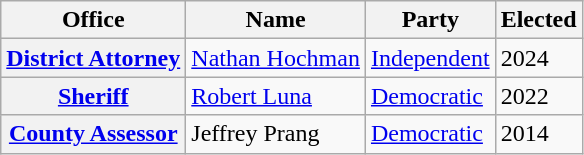<table class="wikitable" align=center>
<tr>
<th>Office</th>
<th>Name</th>
<th>Party</th>
<th>Elected</th>
</tr>
<tr>
<th><a href='#'>District Attorney</a></th>
<td><a href='#'>Nathan Hochman</a></td>
<td><a href='#'>Independent</a></td>
<td>2024</td>
</tr>
<tr>
<th><a href='#'>Sheriff</a></th>
<td><a href='#'>Robert Luna</a></td>
<td><a href='#'>Democratic</a></td>
<td>2022</td>
</tr>
<tr>
<th><a href='#'>County Assessor</a></th>
<td>Jeffrey Prang</td>
<td><a href='#'>Democratic</a></td>
<td>2014</td>
</tr>
</table>
